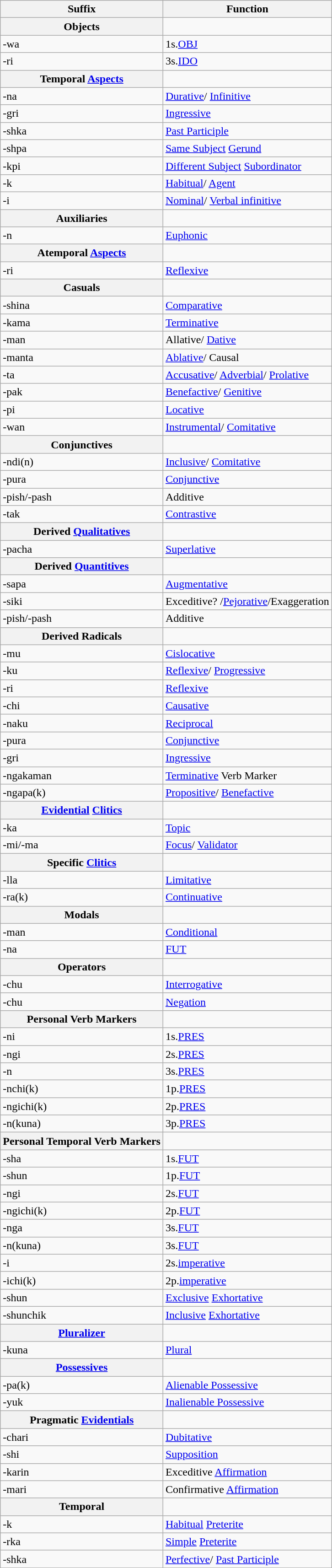<table class="wikitable">
<tr>
<th scope="col">Suffix</th>
<th scope="col">Function</th>
</tr>
<tr>
<th>Objects</th>
<td></td>
</tr>
<tr>
<td>-wa</td>
<td>1s.<a href='#'>OBJ</a></td>
</tr>
<tr>
<td>-ri</td>
<td>3s.<a href='#'>IDO</a></td>
</tr>
<tr>
<th>Temporal <a href='#'>Aspects</a></th>
<td></td>
</tr>
<tr>
<td>-na</td>
<td><a href='#'>Durative</a>/ <a href='#'>Infinitive</a></td>
</tr>
<tr>
<td>-gri</td>
<td><a href='#'>Ingressive</a></td>
</tr>
<tr>
<td>-shka</td>
<td><a href='#'>Past Participle</a></td>
</tr>
<tr>
<td>-shpa</td>
<td><a href='#'>Same Subject</a> <a href='#'>Gerund</a></td>
</tr>
<tr>
<td>-kpi</td>
<td><a href='#'>Different Subject</a> <a href='#'>Subordinator</a></td>
</tr>
<tr>
<td>-k</td>
<td><a href='#'>Habitual</a>/ <a href='#'>Agent</a></td>
</tr>
<tr>
<td>-i</td>
<td><a href='#'>Nominal</a>/ <a href='#'>Verbal infinitive</a></td>
</tr>
<tr>
<th>Auxiliaries</th>
<td></td>
</tr>
<tr>
<td>-n</td>
<td><a href='#'>Euphonic</a></td>
</tr>
<tr>
<th>Atemporal <a href='#'>Aspects</a></th>
<td></td>
</tr>
<tr>
<td>-ri</td>
<td><a href='#'>Reflexive</a></td>
</tr>
<tr>
<th>Casuals</th>
<td></td>
</tr>
<tr>
<td>-shina</td>
<td><a href='#'>Comparative</a></td>
</tr>
<tr>
<td>-kama</td>
<td><a href='#'>Terminative</a></td>
</tr>
<tr>
<td>-man</td>
<td>Allative/ <a href='#'>Dative</a></td>
</tr>
<tr>
<td>-manta</td>
<td><a href='#'>Ablative</a>/ Causal</td>
</tr>
<tr>
<td>-ta</td>
<td><a href='#'>Accusative</a>/ <a href='#'>Adverbial</a>/ <a href='#'>Prolative</a></td>
</tr>
<tr>
<td>-pak</td>
<td><a href='#'>Benefactive</a>/ <a href='#'>Genitive</a></td>
</tr>
<tr>
<td>-pi</td>
<td><a href='#'>Locative</a></td>
</tr>
<tr>
<td>-wan</td>
<td><a href='#'>Instrumental</a>/ <a href='#'>Comitative</a></td>
</tr>
<tr>
<th>Conjunctives</th>
<td></td>
</tr>
<tr>
<td>-ndi(n)</td>
<td><a href='#'>Inclusive</a>/ <a href='#'>Comitative</a></td>
</tr>
<tr>
<td>-pura</td>
<td><a href='#'>Conjunctive</a></td>
</tr>
<tr>
<td>-pish/-pash</td>
<td>Additive</td>
</tr>
<tr>
<td>-tak</td>
<td><a href='#'>Contrastive</a></td>
</tr>
<tr>
<th>Derived <a href='#'>Qualitatives</a></th>
<td></td>
</tr>
<tr>
<td>-pacha</td>
<td><a href='#'>Superlative</a></td>
</tr>
<tr>
<th>Derived <a href='#'>Quantitives</a></th>
<td></td>
</tr>
<tr>
<td>-sapa</td>
<td><a href='#'>Augmentative</a></td>
</tr>
<tr>
<td>-siki</td>
<td>Exceditive? /<a href='#'>Pejorative</a>/Exaggeration</td>
</tr>
<tr>
<td>-pish/-pash</td>
<td>Additive</td>
</tr>
<tr>
<th>Derived Radicals</th>
<td></td>
</tr>
<tr>
<td>-mu</td>
<td><a href='#'>Cislocative</a></td>
</tr>
<tr>
<td>-ku</td>
<td><a href='#'>Reflexive</a>/ <a href='#'>Progressive</a></td>
</tr>
<tr>
<td>-ri</td>
<td><a href='#'>Reflexive</a></td>
</tr>
<tr>
<td>-chi</td>
<td><a href='#'>Causative</a></td>
</tr>
<tr>
<td>-naku</td>
<td><a href='#'>Reciprocal</a></td>
</tr>
<tr>
<td>-pura</td>
<td><a href='#'>Conjunctive</a></td>
</tr>
<tr>
<td>-gri</td>
<td><a href='#'>Ingressive</a></td>
</tr>
<tr>
<td>-ngakaman</td>
<td><a href='#'>Terminative</a> Verb Marker</td>
</tr>
<tr>
<td>-ngapa(k)</td>
<td><a href='#'>Propositive</a>/ <a href='#'>Benefactive</a></td>
</tr>
<tr>
<th><a href='#'>Evidential</a> <a href='#'>Clitics</a></th>
<td></td>
</tr>
<tr>
<td>-ka</td>
<td><a href='#'>Topic</a></td>
</tr>
<tr>
<td>-mi/-ma</td>
<td><a href='#'>Focus</a>/ <a href='#'>Validator</a></td>
</tr>
<tr>
<th>Specific <a href='#'>Clitics</a></th>
<td></td>
</tr>
<tr>
<td>-lla</td>
<td><a href='#'>Limitative</a></td>
</tr>
<tr>
<td>-ra(k)</td>
<td><a href='#'>Continuative</a></td>
</tr>
<tr>
<th>Modals</th>
<td></td>
</tr>
<tr>
<td>-man</td>
<td><a href='#'>Conditional</a></td>
</tr>
<tr>
<td>-na</td>
<td><a href='#'>FUT</a> </td>
</tr>
<tr>
<th>Operators</th>
<td></td>
</tr>
<tr>
<td>-chu</td>
<td><a href='#'>Interrogative</a></td>
</tr>
<tr>
<td>-chu</td>
<td><a href='#'>Negation</a></td>
</tr>
<tr>
<th>Personal Verb Markers</th>
<td></td>
</tr>
<tr>
<td>-ni</td>
<td>1s.<a href='#'>PRES</a></td>
</tr>
<tr>
<td>-ngi</td>
<td>2s.<a href='#'>PRES</a></td>
</tr>
<tr>
<td>-n</td>
<td>3s.<a href='#'>PRES</a></td>
</tr>
<tr>
<td>-nchi(k)</td>
<td>1p.<a href='#'>PRES</a></td>
</tr>
<tr>
<td>-ngichi(k)</td>
<td>2p.<a href='#'>PRES</a></td>
</tr>
<tr>
<td>-n(kuna)</td>
<td>3p.<a href='#'>PRES</a></td>
</tr>
<tr>
<th>Personal Temporal Verb Markers</th>
<td></td>
</tr>
<tr>
<td>-sha</td>
<td>1s.<a href='#'>FUT</a></td>
</tr>
<tr>
<td>-shun</td>
<td>1p.<a href='#'>FUT</a></td>
</tr>
<tr>
<td>-ngi</td>
<td>2s.<a href='#'>FUT</a></td>
</tr>
<tr>
<td>-ngichi(k)</td>
<td>2p.<a href='#'>FUT</a></td>
</tr>
<tr>
<td>-nga</td>
<td>3s.<a href='#'>FUT</a></td>
</tr>
<tr>
<td>-n(kuna)</td>
<td>3s.<a href='#'>FUT</a></td>
</tr>
<tr>
<td>-i</td>
<td>2s.<a href='#'>imperative</a></td>
</tr>
<tr>
<td>-ichi(k)</td>
<td>2p.<a href='#'>imperative</a></td>
</tr>
<tr>
<td>-shun</td>
<td><a href='#'>Exclusive</a> <a href='#'>Exhortative</a></td>
</tr>
<tr>
<td>-shunchik</td>
<td><a href='#'>Inclusive</a> <a href='#'>Exhortative</a></td>
</tr>
<tr>
<th><a href='#'>Pluralizer</a></th>
<td></td>
</tr>
<tr>
<td>-kuna</td>
<td><a href='#'>Plural</a></td>
</tr>
<tr>
<th><a href='#'>Possessives</a></th>
<td></td>
</tr>
<tr>
<td>-pa(k)</td>
<td><a href='#'>Alienable Possessive</a></td>
</tr>
<tr>
<td>-yuk</td>
<td><a href='#'>Inalienable Possessive</a></td>
</tr>
<tr>
<th>Pragmatic <a href='#'>Evidentials</a></th>
<td></td>
</tr>
<tr>
<td>-chari</td>
<td><a href='#'>Dubitative</a></td>
</tr>
<tr>
<td>-shi</td>
<td><a href='#'>Supposition</a></td>
</tr>
<tr>
<td>-karin</td>
<td>Exceditive <a href='#'>Affirmation</a></td>
</tr>
<tr>
<td>-mari</td>
<td>Confirmative <a href='#'>Affirmation</a></td>
</tr>
<tr>
<th>Temporal</th>
<td></td>
</tr>
<tr>
<td>-k</td>
<td><a href='#'>Habitual</a> <a href='#'>Preterite</a></td>
</tr>
<tr>
<td>-rka</td>
<td><a href='#'>Simple</a> <a href='#'>Preterite</a></td>
</tr>
<tr>
<td>-shka</td>
<td><a href='#'>Perfective</a>/ <a href='#'>Past Participle</a></td>
</tr>
</table>
